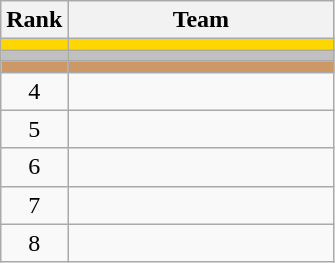<table class="wikitable">
<tr>
<th>Rank</th>
<th width=170>Team</th>
</tr>
<tr bgcolor=gold>
<td align=center></td>
<td></td>
</tr>
<tr bgcolor=silver>
<td align=center></td>
<td></td>
</tr>
<tr bgcolor=#cc9966>
<td align=center></td>
<td></td>
</tr>
<tr>
<td align=center>4</td>
<td></td>
</tr>
<tr>
<td align=center>5</td>
<td></td>
</tr>
<tr>
<td align=center>6</td>
<td></td>
</tr>
<tr>
<td align=center>7</td>
<td></td>
</tr>
<tr>
<td align=center>8</td>
<td></td>
</tr>
</table>
